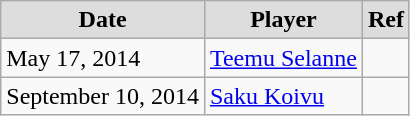<table class="wikitable">
<tr style="text-align:center; background:#ddd;">
<td><strong>Date</strong></td>
<td><strong>Player</strong></td>
<td><strong>Ref</strong></td>
</tr>
<tr>
<td>May 17, 2014</td>
<td><a href='#'>Teemu Selanne</a></td>
<td></td>
</tr>
<tr>
<td>September 10, 2014</td>
<td><a href='#'>Saku Koivu</a></td>
<td></td>
</tr>
</table>
